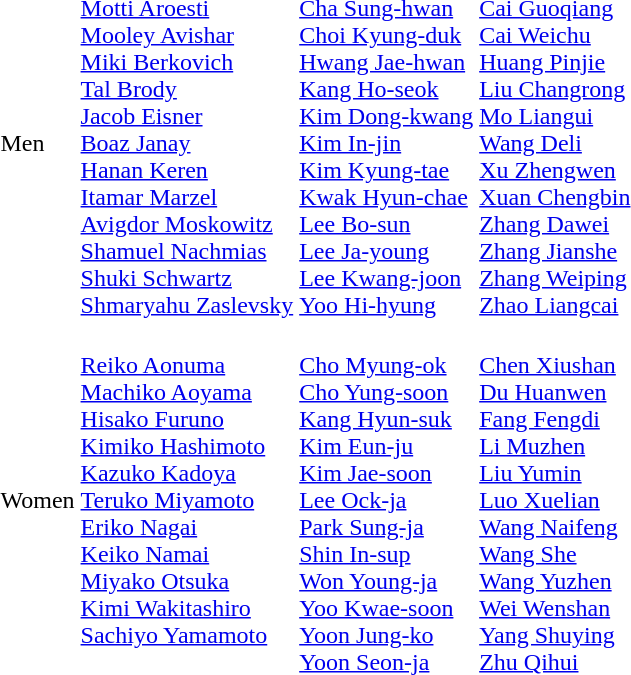<table>
<tr>
<td>Men<br></td>
<td><br><a href='#'>Motti Aroesti</a><br><a href='#'>Mooley Avishar</a><br><a href='#'>Miki Berkovich</a><br><a href='#'>Tal Brody</a><br><a href='#'>Jacob Eisner</a><br><a href='#'>Boaz Janay</a><br><a href='#'>Hanan Keren</a><br><a href='#'>Itamar Marzel</a><br><a href='#'>Avigdor Moskowitz</a><br><a href='#'>Shamuel Nachmias</a><br><a href='#'>Shuki Schwartz</a><br><a href='#'>Shmaryahu Zaslevsky</a></td>
<td><br><a href='#'>Cha Sung-hwan</a><br><a href='#'>Choi Kyung-duk</a><br><a href='#'>Hwang Jae-hwan</a><br><a href='#'>Kang Ho-seok</a><br><a href='#'>Kim Dong-kwang</a><br><a href='#'>Kim In-jin</a><br><a href='#'>Kim Kyung-tae</a><br><a href='#'>Kwak Hyun-chae</a><br><a href='#'>Lee Bo-sun</a><br><a href='#'>Lee Ja-young</a><br><a href='#'>Lee Kwang-joon</a><br><a href='#'>Yoo Hi-hyung</a></td>
<td><br><a href='#'>Cai Guoqiang</a><br><a href='#'>Cai Weichu</a><br><a href='#'>Huang Pinjie</a><br><a href='#'>Liu Changrong</a><br><a href='#'>Mo Liangui</a><br><a href='#'>Wang Deli</a><br><a href='#'>Xu Zhengwen</a><br><a href='#'>Xuan Chengbin</a><br><a href='#'>Zhang Dawei</a><br><a href='#'>Zhang Jianshe</a><br><a href='#'>Zhang Weiping</a><br><a href='#'>Zhao Liangcai</a></td>
</tr>
<tr>
<td>Women<br></td>
<td valign=top><br><a href='#'>Reiko Aonuma</a><br><a href='#'>Machiko Aoyama</a><br><a href='#'>Hisako Furuno</a><br><a href='#'>Kimiko Hashimoto</a><br><a href='#'>Kazuko Kadoya</a><br><a href='#'>Teruko Miyamoto</a><br><a href='#'>Eriko Nagai</a><br><a href='#'>Keiko Namai</a><br><a href='#'>Miyako Otsuka</a><br><a href='#'>Kimi Wakitashiro</a><br><a href='#'>Sachiyo Yamamoto</a></td>
<td><br><a href='#'>Cho Myung-ok</a><br><a href='#'>Cho Yung-soon</a><br><a href='#'>Kang Hyun-suk</a><br><a href='#'>Kim Eun-ju</a><br><a href='#'>Kim Jae-soon</a><br><a href='#'>Lee Ock-ja</a><br><a href='#'>Park Sung-ja</a><br><a href='#'>Shin In-sup</a><br><a href='#'>Won Young-ja</a><br><a href='#'>Yoo Kwae-soon</a><br><a href='#'>Yoon Jung-ko</a><br><a href='#'>Yoon Seon-ja</a></td>
<td><br><a href='#'>Chen Xiushan</a><br><a href='#'>Du Huanwen</a><br><a href='#'>Fang Fengdi</a><br><a href='#'>Li Muzhen</a><br><a href='#'>Liu Yumin</a><br><a href='#'>Luo Xuelian</a><br><a href='#'>Wang Naifeng</a><br><a href='#'>Wang She</a><br><a href='#'>Wang Yuzhen</a><br><a href='#'>Wei Wenshan</a><br><a href='#'>Yang Shuying</a><br><a href='#'>Zhu Qihui</a></td>
</tr>
</table>
